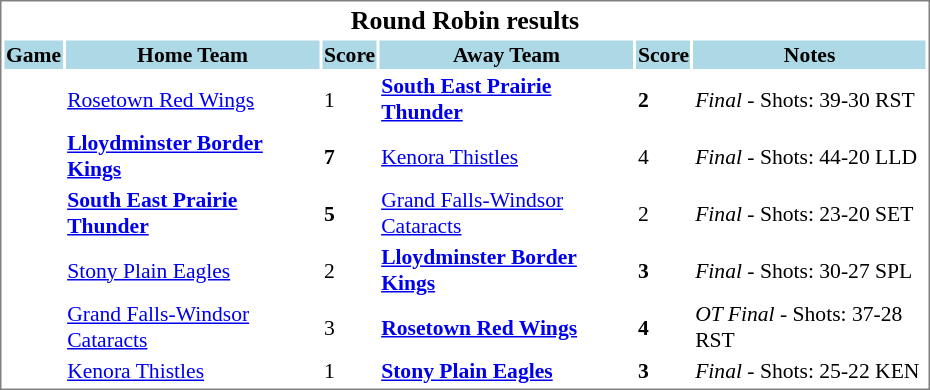<table cellpadding="0">
<tr align="left" style="vertical-align: top">
<td></td>
<td><br><table cellpadding="1" width="620px" style="font-size: 90%; border: 1px solid gray;">
<tr align="center" style="font-size: larger;">
<td colspan=6><strong>Round Robin results</strong></td>
</tr>
<tr style="background:lightblue;">
<th style=>Game</th>
<th style= width="170">Home Team</th>
<th style=>Score</th>
<th style= width="170">Away Team</th>
<th style=>Score</th>
<th style=>Notes</th>
</tr>
<tr bgcolor=>
<td></td>
<td><a href='#'>Rosetown Red Wings</a></td>
<td>1</td>
<td><strong><a href='#'>South East Prairie Thunder</a></strong></td>
<td><strong>2</strong></td>
<td><em>Final</em> - Shots: 39-30 RST</td>
</tr>
<tr bgcolor=>
<td></td>
<td><strong><a href='#'>Lloydminster Border Kings</a></strong></td>
<td><strong>7</strong></td>
<td><a href='#'>Kenora Thistles</a></td>
<td>4</td>
<td><em>Final</em> - Shots: 44-20 LLD</td>
</tr>
<tr bgcolor=>
<td></td>
<td><strong><a href='#'>South East Prairie Thunder</a></strong></td>
<td><strong>5</strong></td>
<td><a href='#'>Grand Falls-Windsor Cataracts</a></td>
<td>2</td>
<td><em>Final</em> - Shots: 23-20 SET</td>
</tr>
<tr bgcolor=>
<td></td>
<td><a href='#'>Stony Plain Eagles</a></td>
<td>2</td>
<td><strong><a href='#'>Lloydminster Border Kings</a></strong></td>
<td><strong>3</strong></td>
<td><em>Final</em> - Shots: 30-27 SPL</td>
</tr>
<tr bgcolor=>
<td></td>
<td><a href='#'>Grand Falls-Windsor Cataracts</a></td>
<td>3</td>
<td><strong><a href='#'>Rosetown Red Wings</a></strong></td>
<td><strong>4</strong></td>
<td><em>OT Final</em> - Shots: 37-28 RST</td>
</tr>
<tr bgcolor=>
<td></td>
<td><a href='#'>Kenora Thistles</a></td>
<td>1</td>
<td><strong><a href='#'>Stony Plain Eagles</a></strong></td>
<td><strong>3</strong></td>
<td><em>Final</em> - Shots: 25-22 KEN</td>
</tr>
</table>
</td>
</tr>
</table>
